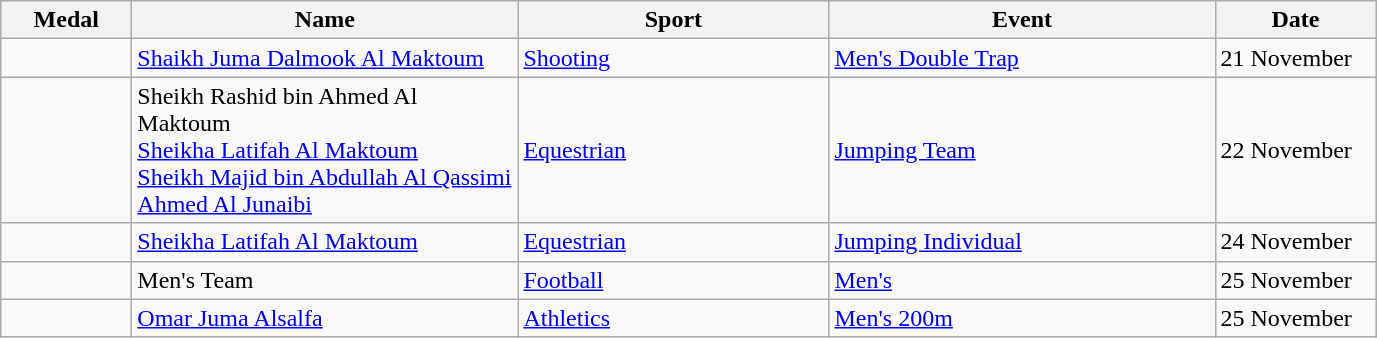<table class="wikitable sortable" style="font-size:100%">
<tr>
<th width="80">Medal</th>
<th width="250">Name</th>
<th width="200">Sport</th>
<th width="250">Event</th>
<th width="100">Date</th>
</tr>
<tr>
<td></td>
<td><a href='#'>Shaikh Juma Dalmook Al Maktoum</a></td>
<td><a href='#'>Shooting</a></td>
<td><a href='#'>Men's Double Trap</a></td>
<td>21 November</td>
</tr>
<tr>
<td></td>
<td>Sheikh Rashid bin Ahmed Al Maktoum<br><a href='#'>Sheikha Latifah Al Maktoum</a><br><a href='#'>Sheikh Majid bin Abdullah Al Qassimi</a><br><a href='#'>Ahmed Al Junaibi</a></td>
<td><a href='#'>Equestrian</a></td>
<td><a href='#'>Jumping Team</a></td>
<td>22 November</td>
</tr>
<tr>
<td></td>
<td><a href='#'>Sheikha Latifah Al Maktoum</a></td>
<td><a href='#'>Equestrian</a></td>
<td><a href='#'>Jumping Individual</a></td>
<td>24 November</td>
</tr>
<tr>
<td></td>
<td>Men's Team</td>
<td><a href='#'>Football</a></td>
<td><a href='#'>Men's</a></td>
<td>25 November</td>
</tr>
<tr>
<td></td>
<td><a href='#'>Omar Juma Alsalfa</a></td>
<td><a href='#'>Athletics</a></td>
<td><a href='#'>Men's 200m</a></td>
<td>25 November</td>
</tr>
</table>
